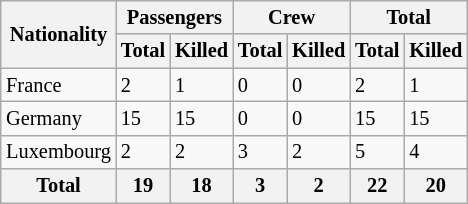<table class="sortable wikitable" style="font-size:85%; margin:0 0 0.5em 1em; float:right;">
<tr>
<th rowspan=2>Nationality</th>
<th colspan="2">Passengers</th>
<th colspan=2>Crew</th>
<th colspan=2>Total</th>
</tr>
<tr style="background:#ccccff;">
<th>Total</th>
<th>Killed</th>
<th>Total</th>
<th>Killed</th>
<th>Total</th>
<th>Killed</th>
</tr>
<tr valign=top>
<td>France</td>
<td>2</td>
<td>1</td>
<td>0</td>
<td>0</td>
<td>2</td>
<td>1</td>
</tr>
<tr valign=top>
<td>Germany</td>
<td>15</td>
<td>15</td>
<td>0</td>
<td>0</td>
<td>15</td>
<td>15</td>
</tr>
<tr valign=top>
<td>Luxembourg</td>
<td>2</td>
<td>2</td>
<td>3</td>
<td>2</td>
<td>5</td>
<td>4</td>
</tr>
<tr valign=top>
<th>Total</th>
<th>19</th>
<th>18</th>
<th>3</th>
<th>2</th>
<th>22</th>
<th>20</th>
</tr>
</table>
